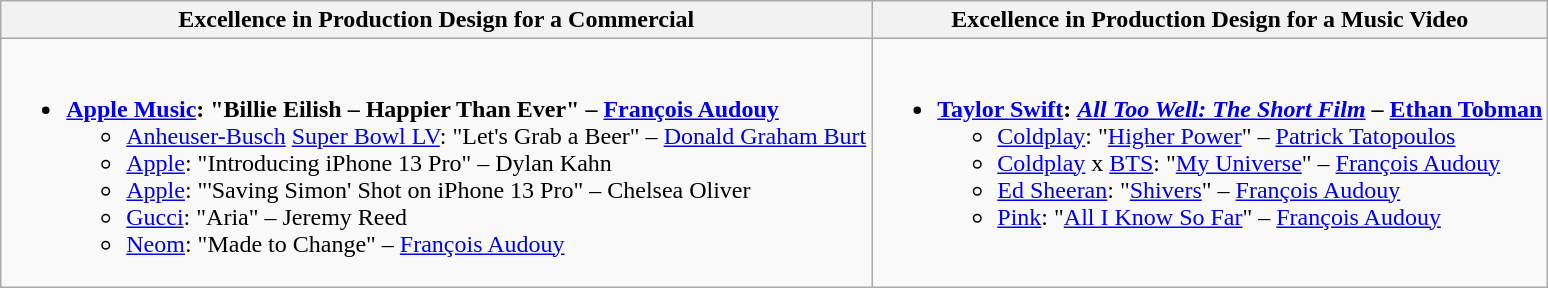<table class=wikitable style="width=100%">
<tr>
<th>Excellence in Production Design for a Commercial</th>
<th>Excellence in Production Design for a Music Video</th>
</tr>
<tr>
<td valign="top"><br><ul><li><strong><a href='#'>Apple Music</a>: "Billie Eilish – Happier Than Ever" – <a href='#'>François Audouy</a></strong><ul><li><a href='#'>Anheuser-Busch</a> <a href='#'>Super Bowl LV</a>: "Let's Grab a Beer" – <a href='#'>Donald Graham Burt</a></li><li><a href='#'>Apple</a>: "Introducing iPhone 13 Pro" – Dylan Kahn</li><li><a href='#'>Apple</a>: "'Saving Simon' Shot on iPhone 13 Pro" – Chelsea Oliver</li><li><a href='#'>Gucci</a>: "Aria" – Jeremy Reed</li><li><a href='#'>Neom</a>: "Made to Change" – <a href='#'>François Audouy</a></li></ul></li></ul></td>
<td valign="top"><br><ul><li><strong><a href='#'>Taylor Swift</a>: <em><a href='#'>All Too Well: The Short Film</a></em> – <a href='#'>Ethan Tobman</a></strong><ul><li><a href='#'>Coldplay</a>: "<a href='#'>Higher Power</a>" – <a href='#'>Patrick Tatopoulos</a></li><li><a href='#'>Coldplay</a> x <a href='#'>BTS</a>: "<a href='#'>My Universe</a>" – <a href='#'>François Audouy</a></li><li><a href='#'>Ed Sheeran</a>: "<a href='#'>Shivers</a>" – <a href='#'>François Audouy</a></li><li><a href='#'>Pink</a>: "<a href='#'>All I Know So Far</a>" – <a href='#'>François Audouy</a></li></ul></li></ul></td>
</tr>
</table>
